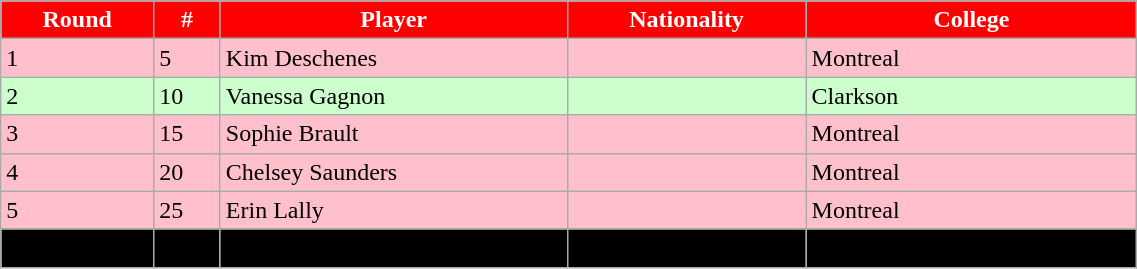<table class="wikitable" width="60%">
<tr align="center"  style="background:red;color:#FFFFFF;">
<td><strong>Round</strong></td>
<td><strong>#</strong></td>
<td><strong>Player</strong></td>
<td><strong>Nationality</strong></td>
<td><strong>College</strong></td>
</tr>
<tr bgcolor="pink">
<td>1</td>
<td>5</td>
<td>Kim Deschenes</td>
<td></td>
<td>Montreal</td>
</tr>
<tr bgcolor="#CCFFCC">
<td>2</td>
<td>10</td>
<td>Vanessa Gagnon</td>
<td></td>
<td>Clarkson</td>
</tr>
<tr bgcolor="pink">
<td>3</td>
<td>15</td>
<td>Sophie Brault</td>
<td></td>
<td>Montreal</td>
</tr>
<tr bgcolor="pink">
<td>4</td>
<td>20</td>
<td>Chelsey Saunders</td>
<td></td>
<td>Montreal</td>
</tr>
<tr bgcolor="pink">
<td>5</td>
<td>25</td>
<td>Erin Lally</td>
<td></td>
<td>Montreal</td>
</tr>
<tr bgcolor=" ">
<td>6</td>
<td>30</td>
<td>Sydney Aveson</td>
<td></td>
<td>Plattsburgh State</td>
</tr>
</table>
